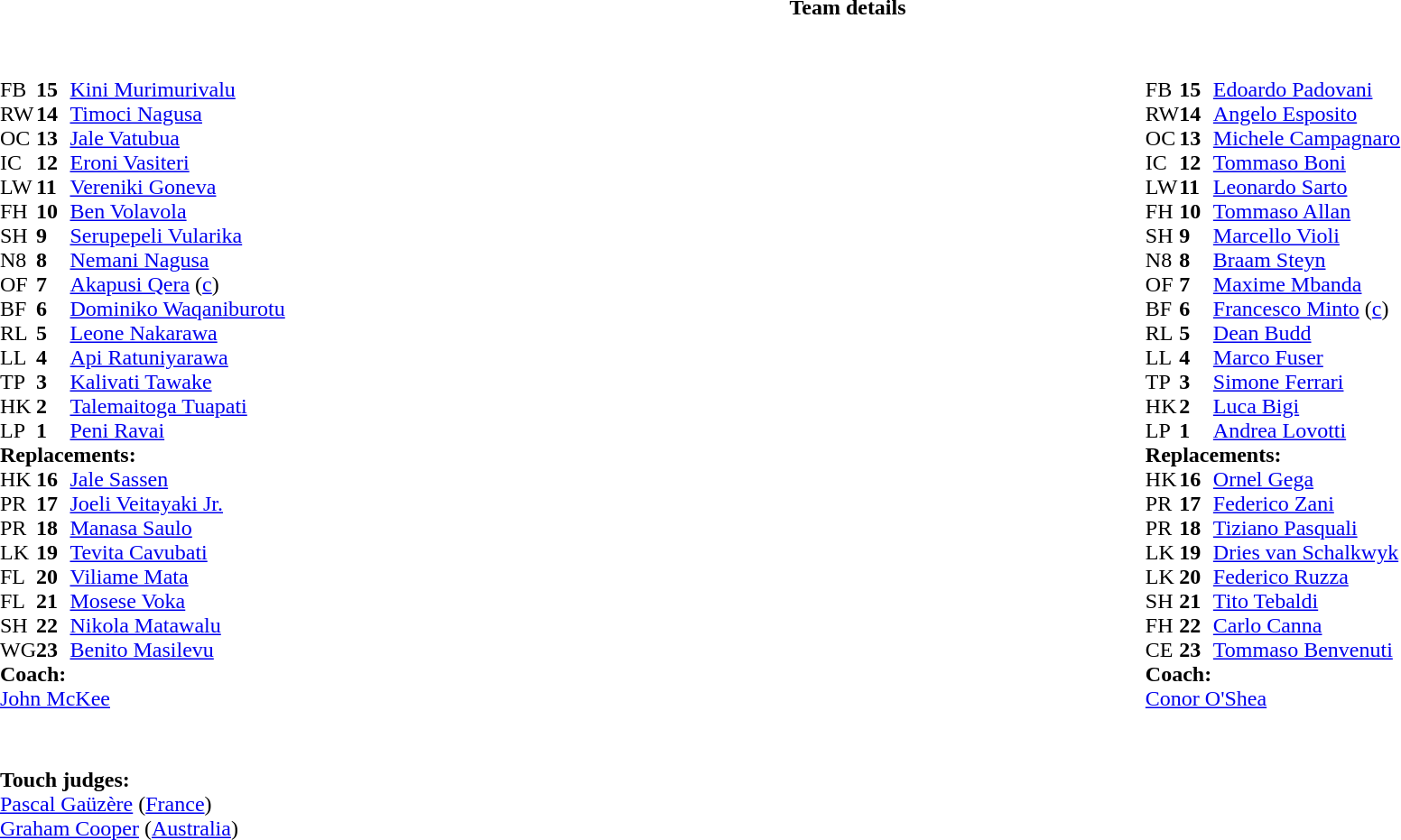<table border="0" width="100%" class="collapsible collapsed">
<tr>
<th>Team details</th>
</tr>
<tr>
<td><br><table width="100%">
<tr>
<td valign="top" width="50%"><br><table style="font-size: 100%" cellspacing="0" cellpadding="0">
<tr>
<th width="25"></th>
<th width="25"></th>
</tr>
<tr>
<td>FB</td>
<td><strong>15</strong></td>
<td><a href='#'>Kini Murimurivalu</a></td>
</tr>
<tr>
<td>RW</td>
<td><strong>14</strong></td>
<td><a href='#'>Timoci Nagusa</a></td>
<td></td>
</tr>
<tr>
<td>OC</td>
<td><strong>13</strong></td>
<td><a href='#'>Jale Vatubua</a></td>
</tr>
<tr>
<td>IC</td>
<td><strong>12</strong></td>
<td><a href='#'>Eroni Vasiteri</a></td>
<td></td>
<td></td>
</tr>
<tr>
<td>LW</td>
<td><strong>11</strong></td>
<td><a href='#'>Vereniki Goneva</a></td>
</tr>
<tr>
<td>FH</td>
<td><strong>10</strong></td>
<td><a href='#'>Ben Volavola</a></td>
</tr>
<tr>
<td>SH</td>
<td><strong>9</strong></td>
<td><a href='#'>Serupepeli Vularika</a></td>
<td></td>
<td></td>
</tr>
<tr>
<td>N8</td>
<td><strong>8</strong></td>
<td><a href='#'>Nemani Nagusa</a></td>
<td></td>
<td></td>
</tr>
<tr>
<td>OF</td>
<td><strong>7</strong></td>
<td><a href='#'>Akapusi Qera</a> (<a href='#'>c</a>)</td>
</tr>
<tr>
<td>BF</td>
<td><strong>6</strong></td>
<td><a href='#'>Dominiko Waqaniburotu</a></td>
<td></td>
<td></td>
</tr>
<tr>
<td>RL</td>
<td><strong>5</strong></td>
<td><a href='#'>Leone Nakarawa</a></td>
</tr>
<tr>
<td>LL</td>
<td><strong>4</strong></td>
<td><a href='#'>Api Ratuniyarawa</a></td>
<td></td>
<td></td>
</tr>
<tr>
<td>TP</td>
<td><strong>3</strong></td>
<td><a href='#'>Kalivati Tawake</a></td>
<td></td>
<td></td>
</tr>
<tr>
<td>HK</td>
<td><strong>2</strong></td>
<td><a href='#'>Talemaitoga Tuapati</a></td>
</tr>
<tr>
<td>LP</td>
<td><strong>1</strong></td>
<td><a href='#'>Peni Ravai</a></td>
<td></td>
<td></td>
</tr>
<tr>
<td colspan=3><strong>Replacements:</strong></td>
</tr>
<tr>
<td>HK</td>
<td><strong>16</strong></td>
<td><a href='#'>Jale Sassen</a></td>
</tr>
<tr>
<td>PR</td>
<td><strong>17</strong></td>
<td><a href='#'>Joeli Veitayaki Jr.</a></td>
<td></td>
<td></td>
</tr>
<tr>
<td>PR</td>
<td><strong>18</strong></td>
<td><a href='#'>Manasa Saulo</a></td>
<td></td>
<td></td>
</tr>
<tr>
<td>LK</td>
<td><strong>19</strong></td>
<td><a href='#'>Tevita Cavubati</a></td>
<td></td>
<td></td>
</tr>
<tr>
<td>FL</td>
<td><strong>20</strong></td>
<td><a href='#'>Viliame Mata</a></td>
<td></td>
<td></td>
</tr>
<tr>
<td>FL</td>
<td><strong>21</strong></td>
<td><a href='#'>Mosese Voka</a></td>
<td></td>
<td></td>
</tr>
<tr>
<td>SH</td>
<td><strong>22</strong></td>
<td><a href='#'>Nikola Matawalu</a></td>
<td></td>
<td></td>
</tr>
<tr>
<td>WG</td>
<td><strong>23</strong></td>
<td><a href='#'>Benito Masilevu</a></td>
<td></td>
<td></td>
</tr>
<tr>
<td colspan=3><strong>Coach:</strong></td>
</tr>
<tr>
<td colspan="4"> <a href='#'>John McKee</a></td>
</tr>
</table>
</td>
<td valign="top" width="50%"><br><table style="font-size: 100%" cellspacing="0" cellpadding="0" align="center">
<tr>
<th width="25"></th>
<th width="25"></th>
</tr>
<tr>
<td>FB</td>
<td><strong>15</strong></td>
<td><a href='#'>Edoardo Padovani</a></td>
</tr>
<tr>
<td>RW</td>
<td><strong>14</strong></td>
<td><a href='#'>Angelo Esposito</a></td>
</tr>
<tr>
<td>OC</td>
<td><strong>13</strong></td>
<td><a href='#'>Michele Campagnaro</a></td>
</tr>
<tr>
<td>IC</td>
<td><strong>12</strong></td>
<td><a href='#'>Tommaso Boni</a></td>
<td></td>
<td></td>
</tr>
<tr>
<td>LW</td>
<td><strong>11</strong></td>
<td><a href='#'>Leonardo Sarto</a></td>
</tr>
<tr>
<td>FH</td>
<td><strong>10</strong></td>
<td><a href='#'>Tommaso Allan</a></td>
</tr>
<tr>
<td>SH</td>
<td><strong>9</strong></td>
<td><a href='#'>Marcello Violi</a></td>
<td></td>
<td></td>
</tr>
<tr>
<td>N8</td>
<td><strong>8</strong></td>
<td><a href='#'>Braam Steyn</a></td>
<td></td>
<td></td>
</tr>
<tr>
<td>OF</td>
<td><strong>7</strong></td>
<td><a href='#'>Maxime Mbanda</a></td>
</tr>
<tr>
<td>BF</td>
<td><strong>6</strong></td>
<td><a href='#'>Francesco Minto</a> (<a href='#'>c</a>)</td>
</tr>
<tr>
<td>RL</td>
<td><strong>5</strong></td>
<td><a href='#'>Dean Budd</a></td>
</tr>
<tr>
<td>LL</td>
<td><strong>4</strong></td>
<td><a href='#'>Marco Fuser</a></td>
<td></td>
<td></td>
</tr>
<tr>
<td>TP</td>
<td><strong>3</strong></td>
<td><a href='#'>Simone Ferrari</a></td>
<td></td>
<td></td>
<td></td>
<td></td>
</tr>
<tr>
<td>HK</td>
<td><strong>2</strong></td>
<td><a href='#'>Luca Bigi</a></td>
<td></td>
<td></td>
</tr>
<tr>
<td>LP</td>
<td><strong>1</strong></td>
<td><a href='#'>Andrea Lovotti</a></td>
<td></td>
<td></td>
</tr>
<tr>
<td colspan=3><strong>Replacements:</strong></td>
</tr>
<tr>
<td>HK</td>
<td><strong>16</strong></td>
<td><a href='#'>Ornel Gega</a></td>
<td></td>
<td></td>
</tr>
<tr>
<td>PR</td>
<td><strong>17</strong></td>
<td><a href='#'>Federico Zani</a></td>
<td></td>
<td></td>
</tr>
<tr>
<td>PR</td>
<td><strong>18</strong></td>
<td><a href='#'>Tiziano Pasquali</a></td>
<td></td>
<td></td>
<td></td>
<td></td>
</tr>
<tr>
<td>LK</td>
<td><strong>19</strong></td>
<td><a href='#'>Dries van Schalkwyk</a></td>
<td></td>
<td></td>
</tr>
<tr>
<td>LK</td>
<td><strong>20</strong></td>
<td><a href='#'>Federico Ruzza</a></td>
<td></td>
<td></td>
</tr>
<tr>
<td>SH</td>
<td><strong>21</strong></td>
<td><a href='#'>Tito Tebaldi</a></td>
<td></td>
<td></td>
</tr>
<tr>
<td>FH</td>
<td><strong>22</strong></td>
<td><a href='#'>Carlo Canna</a></td>
</tr>
<tr>
<td>CE</td>
<td><strong>23</strong></td>
<td><a href='#'>Tommaso Benvenuti</a></td>
<td></td>
<td></td>
</tr>
<tr>
<td colspan=3><strong>Coach:</strong></td>
</tr>
<tr>
<td colspan="4"> <a href='#'>Conor O'Shea</a></td>
</tr>
</table>
</td>
</tr>
</table>
<table width=100% style="font-size: 100%">
<tr>
<td><br><br><strong>Touch judges:</strong>
<br><a href='#'>Pascal Gaüzère</a> (<a href='#'>France</a>)
<br><a href='#'>Graham Cooper</a> (<a href='#'>Australia</a>)</td>
</tr>
</table>
</td>
</tr>
</table>
